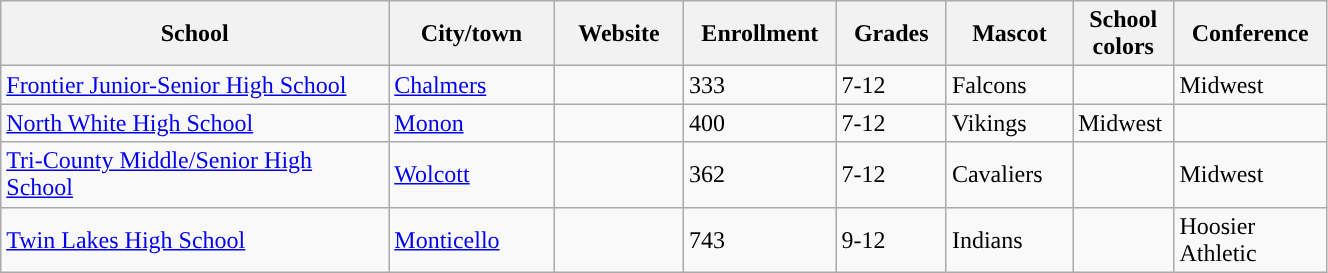<table class="wikitable sortable" width="70%">
<tr>
<th width="20%">School</th>
<th width="08%">City/town</th>
<th width="06%">Website</th>
<th width="04%">Enrollment</th>
<th width="04%">Grades</th>
<th width="04%">Mascot</th>
<th width=01%>School colors</th>
<th width="04%">Conference</th>
</tr>
<tr>
<td><a href='#'>Frontier Junior-Senior High School</a></td>
<td><a href='#'>Chalmers</a></td>
<td></td>
<td>333</td>
<td>7-12</td>
<td>Falcons</td>
<td>  </td>
<td>Midwest</td>
</tr>
<tr>
<td><a href='#'>North White High School</a></td>
<td><a href='#'>Monon</a></td>
<td></td>
<td>400</td>
<td>7-12</td>
<td>Vikings</td>
<td>Midwest</td>
</tr>
<tr>
<td><a href='#'>Tri-County Middle/Senior High School</a></td>
<td><a href='#'>Wolcott</a></td>
<td></td>
<td>362</td>
<td>7-12</td>
<td>Cavaliers</td>
<td>  </td>
<td>Midwest</td>
</tr>
<tr>
<td><a href='#'>Twin Lakes High School</a></td>
<td><a href='#'>Monticello</a></td>
<td></td>
<td>743</td>
<td>9-12</td>
<td>Indians</td>
<td> </td>
<td>Hoosier Athletic</td>
</tr>
</table>
